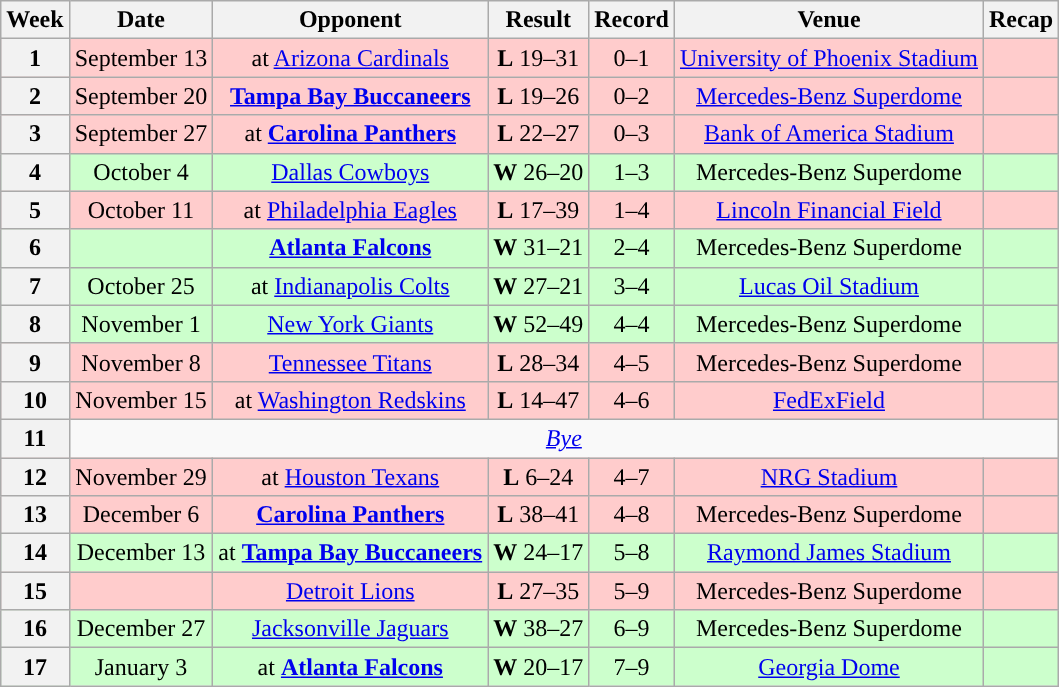<table class="wikitable" style="text-align:center">
<tr>
<th>Week</th>
<th>Date</th>
<th>Opponent</th>
<th>Result</th>
<th>Record</th>
<th>Venue</th>
<th>Recap</th>
</tr>
<tr style="background:#fcc">
<th>1</th>
<td>September 13</td>
<td>at <a href='#'>Arizona Cardinals</a></td>
<td><strong>L</strong> 19–31</td>
<td>0–1</td>
<td><a href='#'>University of Phoenix Stadium</a></td>
<td></td>
</tr>
<tr style="background:#fcc">
<th>2</th>
<td>September 20</td>
<td><strong><a href='#'>Tampa Bay Buccaneers</a></strong></td>
<td><strong>L</strong> 19–26</td>
<td>0–2</td>
<td><a href='#'>Mercedes-Benz Superdome</a></td>
<td></td>
</tr>
<tr style="background:#fcc">
<th>3</th>
<td>September 27</td>
<td>at <strong><a href='#'>Carolina Panthers</a></strong></td>
<td><strong>L</strong> 22–27</td>
<td>0–3</td>
<td><a href='#'>Bank of America Stadium</a></td>
<td></td>
</tr>
<tr style="background:#cfc">
<th>4</th>
<td>October 4</td>
<td><a href='#'>Dallas Cowboys</a></td>
<td><strong>W</strong> 26–20 </td>
<td>1–3</td>
<td>Mercedes-Benz Superdome</td>
<td></td>
</tr>
<tr style="background:#fcc">
<th>5</th>
<td>October 11</td>
<td>at <a href='#'>Philadelphia Eagles</a></td>
<td><strong>L</strong> 17–39</td>
<td>1–4</td>
<td><a href='#'>Lincoln Financial Field</a></td>
<td></td>
</tr>
<tr style="background:#cfc">
<th>6</th>
<td></td>
<td><strong><a href='#'>Atlanta Falcons</a></strong></td>
<td><strong>W</strong> 31–21</td>
<td>2–4</td>
<td>Mercedes-Benz Superdome</td>
<td></td>
</tr>
<tr style="background:#cfc">
<th>7</th>
<td>October 25</td>
<td>at <a href='#'>Indianapolis Colts</a></td>
<td><strong>W</strong> 27–21</td>
<td>3–4</td>
<td><a href='#'>Lucas Oil Stadium</a></td>
<td></td>
</tr>
<tr style="background:#cfc">
<th>8</th>
<td>November 1</td>
<td><a href='#'>New York Giants</a></td>
<td><strong>W</strong> 52–49</td>
<td>4–4</td>
<td>Mercedes-Benz Superdome</td>
<td></td>
</tr>
<tr style="background:#fcc">
<th>9</th>
<td>November 8</td>
<td><a href='#'>Tennessee Titans</a></td>
<td><strong>L</strong> 28–34 </td>
<td>4–5</td>
<td>Mercedes-Benz Superdome</td>
<td></td>
</tr>
<tr style="background:#fcc">
<th>10</th>
<td>November 15</td>
<td>at <a href='#'>Washington Redskins</a></td>
<td><strong>L</strong> 14–47</td>
<td>4–6</td>
<td><a href='#'>FedExField</a></td>
<td></td>
</tr>
<tr>
<th>11</th>
<td colspan=8><em><a href='#'>Bye</a></em></td>
</tr>
<tr style="background:#fcc">
<th>12</th>
<td>November 29</td>
<td>at <a href='#'>Houston Texans</a></td>
<td><strong>L</strong> 6–24</td>
<td>4–7</td>
<td><a href='#'>NRG Stadium</a></td>
<td></td>
</tr>
<tr style="background:#fcc">
<th>13</th>
<td>December 6</td>
<td><strong><a href='#'>Carolina Panthers</a></strong></td>
<td><strong>L</strong> 38–41</td>
<td>4–8</td>
<td>Mercedes-Benz Superdome</td>
<td></td>
</tr>
<tr style="background:#cfc">
<th>14</th>
<td>December 13</td>
<td>at <strong><a href='#'>Tampa Bay Buccaneers</a></strong></td>
<td><strong>W</strong> 24–17</td>
<td>5–8</td>
<td><a href='#'>Raymond James Stadium</a></td>
<td></td>
</tr>
<tr style="background:#fcc">
<th>15</th>
<td></td>
<td><a href='#'>Detroit Lions</a></td>
<td><strong>L</strong> 27–35</td>
<td>5–9</td>
<td>Mercedes-Benz Superdome</td>
<td></td>
</tr>
<tr style="background:#cfc">
<th>16</th>
<td>December 27</td>
<td><a href='#'>Jacksonville Jaguars</a></td>
<td><strong>W</strong> 38–27</td>
<td>6–9</td>
<td>Mercedes-Benz Superdome</td>
<td></td>
</tr>
<tr style="background:#cfc">
<th>17</th>
<td>January 3</td>
<td>at <strong><a href='#'>Atlanta Falcons</a></strong></td>
<td><strong>W</strong> 20–17</td>
<td>7–9</td>
<td><a href='#'>Georgia Dome</a></td>
<td></td>
</tr>
</table>
